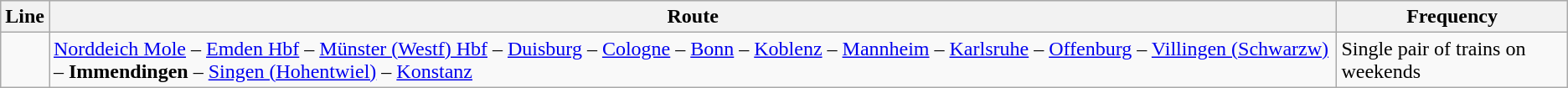<table class="wikitable">
<tr style="background-color:#e3e3e3;">
<th>Line</th>
<th>Route</th>
<th>Frequency</th>
</tr>
<tr>
<td align="center"></td>
<td><a href='#'>Norddeich Mole</a> – <a href='#'>Emden Hbf</a> – <a href='#'>Münster (Westf) Hbf</a> – <a href='#'>Duisburg</a> – <a href='#'>Cologne</a> – <a href='#'>Bonn</a> – <a href='#'>Koblenz</a> – <a href='#'>Mannheim</a> – <a href='#'>Karlsruhe</a> – <a href='#'>Offenburg</a> – <a href='#'>Villingen (Schwarzw)</a> – <strong>Immendingen</strong> – <a href='#'>Singen (Hohentwiel)</a> – <a href='#'>Konstanz</a></td>
<td>Single pair of trains on weekends</td>
</tr>
</table>
